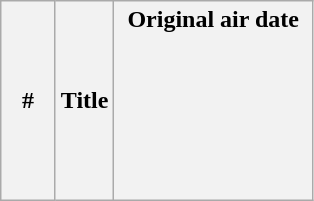<table class="wikitable plainrowheaders">
<tr>
<th style="width:29px;">#</th>
<th>Title</th>
<th style="width:125px;">Original air date<br><br><br><br><br><br><br></th>
</tr>
</table>
